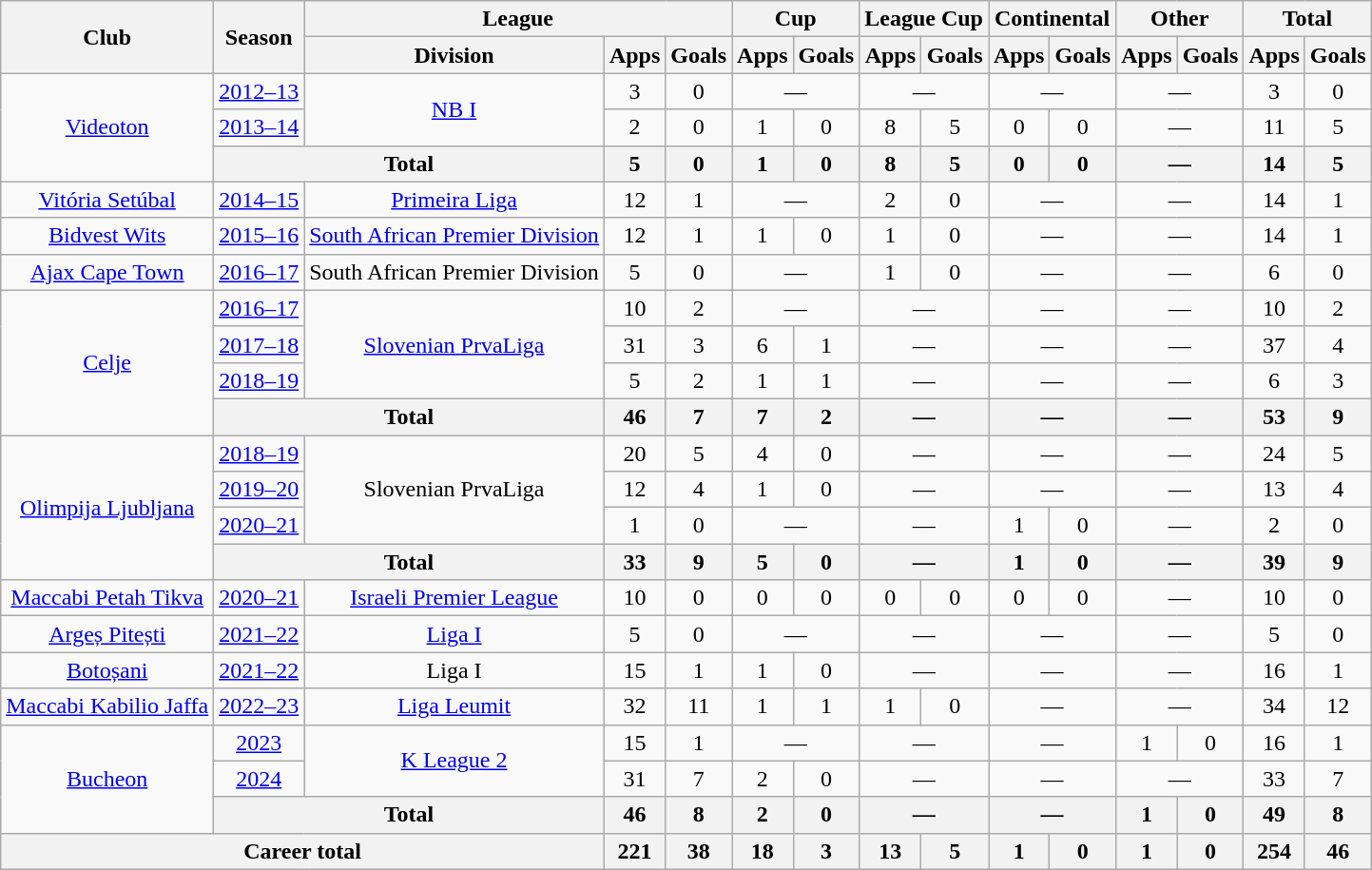<table class="wikitable" style="text-align: center">
<tr>
<th rowspan="2">Club</th>
<th rowspan="2">Season</th>
<th colspan="3">League</th>
<th colspan="2">Cup</th>
<th colspan="2">League Cup</th>
<th colspan="2">Continental</th>
<th colspan="2">Other</th>
<th colspan="2">Total</th>
</tr>
<tr>
<th>Division</th>
<th>Apps</th>
<th>Goals</th>
<th>Apps</th>
<th>Goals</th>
<th>Apps</th>
<th>Goals</th>
<th>Apps</th>
<th>Goals</th>
<th>Apps</th>
<th>Goals</th>
<th>Apps</th>
<th>Goals</th>
</tr>
<tr>
<td rowspan="3"><a href='#'>Videoton</a></td>
<td><a href='#'>2012–13</a></td>
<td rowspan="2"><a href='#'>NB I</a></td>
<td>3</td>
<td>0</td>
<td colspan="2">—</td>
<td colspan="2">—</td>
<td colspan="2">—</td>
<td colspan="2">—</td>
<td>3</td>
<td>0</td>
</tr>
<tr>
<td><a href='#'>2013–14</a></td>
<td>2</td>
<td>0</td>
<td>1</td>
<td>0</td>
<td>8</td>
<td>5</td>
<td>0</td>
<td>0</td>
<td colspan="2">—</td>
<td>11</td>
<td>5</td>
</tr>
<tr>
<th colspan="2">Total</th>
<th>5</th>
<th>0</th>
<th>1</th>
<th>0</th>
<th>8</th>
<th>5</th>
<th>0</th>
<th>0</th>
<th colspan="2">—</th>
<th>14</th>
<th>5</th>
</tr>
<tr>
<td><a href='#'>Vitória Setúbal</a></td>
<td><a href='#'>2014–15</a></td>
<td><a href='#'>Primeira Liga</a></td>
<td>12</td>
<td>1</td>
<td colspan="2">—</td>
<td>2</td>
<td>0</td>
<td colspan="2">—</td>
<td colspan="2">—</td>
<td>14</td>
<td>1</td>
</tr>
<tr>
<td><a href='#'>Bidvest Wits</a></td>
<td><a href='#'>2015–16</a></td>
<td><a href='#'>South African Premier Division</a></td>
<td>12</td>
<td>1</td>
<td>1</td>
<td>0</td>
<td>1</td>
<td>0</td>
<td colspan="2">—</td>
<td colspan="2">—</td>
<td>14</td>
<td>1</td>
</tr>
<tr>
<td><a href='#'>Ajax Cape Town</a></td>
<td><a href='#'>2016–17</a></td>
<td>South African Premier Division</td>
<td>5</td>
<td>0</td>
<td colspan="2">—</td>
<td>1</td>
<td>0</td>
<td colspan="2">—</td>
<td colspan="2">—</td>
<td>6</td>
<td>0</td>
</tr>
<tr>
<td rowspan="4"><a href='#'>Celje</a></td>
<td><a href='#'>2016–17</a></td>
<td rowspan="3"><a href='#'>Slovenian PrvaLiga</a></td>
<td>10</td>
<td>2</td>
<td colspan="2">—</td>
<td colspan="2">—</td>
<td colspan="2">—</td>
<td colspan="2">—</td>
<td>10</td>
<td>2</td>
</tr>
<tr>
<td><a href='#'>2017–18</a></td>
<td>31</td>
<td>3</td>
<td>6</td>
<td>1</td>
<td colspan="2">—</td>
<td colspan="2">—</td>
<td colspan="2">—</td>
<td>37</td>
<td>4</td>
</tr>
<tr>
<td><a href='#'>2018–19</a></td>
<td>5</td>
<td>2</td>
<td>1</td>
<td>1</td>
<td colspan="2">—</td>
<td colspan="2">—</td>
<td colspan="2">—</td>
<td>6</td>
<td>3</td>
</tr>
<tr>
<th colspan="2">Total</th>
<th>46</th>
<th>7</th>
<th>7</th>
<th>2</th>
<th colspan="2">—</th>
<th colspan="2">—</th>
<th colspan="2">—</th>
<th>53</th>
<th>9</th>
</tr>
<tr>
<td rowspan="4"><a href='#'>Olimpija Ljubljana</a></td>
<td><a href='#'>2018–19</a></td>
<td rowspan="3">Slovenian PrvaLiga</td>
<td>20</td>
<td>5</td>
<td>4</td>
<td>0</td>
<td colspan="2">—</td>
<td colspan="2">—</td>
<td colspan="2">—</td>
<td>24</td>
<td>5</td>
</tr>
<tr>
<td><a href='#'>2019–20</a></td>
<td>12</td>
<td>4</td>
<td>1</td>
<td>0</td>
<td colspan="2">—</td>
<td colspan="2">—</td>
<td colspan="2">—</td>
<td>13</td>
<td>4</td>
</tr>
<tr>
<td><a href='#'>2020–21</a></td>
<td>1</td>
<td>0</td>
<td colspan="2">—</td>
<td colspan="2">—</td>
<td>1</td>
<td>0</td>
<td colspan="2">—</td>
<td>2</td>
<td>0</td>
</tr>
<tr>
<th colspan="2">Total</th>
<th>33</th>
<th>9</th>
<th>5</th>
<th>0</th>
<th colspan="2">—</th>
<th>1</th>
<th>0</th>
<th colspan="2">—</th>
<th>39</th>
<th>9</th>
</tr>
<tr>
<td><a href='#'>Maccabi Petah Tikva</a></td>
<td><a href='#'>2020–21</a></td>
<td><a href='#'>Israeli Premier League</a></td>
<td>10</td>
<td>0</td>
<td>0</td>
<td>0</td>
<td>0</td>
<td>0</td>
<td>0</td>
<td>0</td>
<td colspan="2">—</td>
<td>10</td>
<td>0</td>
</tr>
<tr>
<td><a href='#'>Argeș Pitești</a></td>
<td><a href='#'>2021–22</a></td>
<td><a href='#'>Liga I</a></td>
<td>5</td>
<td>0</td>
<td colspan="2">—</td>
<td colspan="2">—</td>
<td colspan="2">—</td>
<td colspan="2">—</td>
<td>5</td>
<td>0</td>
</tr>
<tr>
<td><a href='#'>Botoșani</a></td>
<td><a href='#'>2021–22</a></td>
<td>Liga I</td>
<td>15</td>
<td>1</td>
<td>1</td>
<td>0</td>
<td colspan="2">—</td>
<td colspan="2">—</td>
<td colspan="2">—</td>
<td>16</td>
<td>1</td>
</tr>
<tr>
<td><a href='#'>Maccabi Kabilio Jaffa</a></td>
<td><a href='#'>2022–23</a></td>
<td><a href='#'>Liga Leumit</a></td>
<td>32</td>
<td>11</td>
<td>1</td>
<td>1</td>
<td>1</td>
<td>0</td>
<td colspan="2">—</td>
<td colspan="2">—</td>
<td>34</td>
<td>12</td>
</tr>
<tr>
<td rowspan="3"><a href='#'>Bucheon</a></td>
<td><a href='#'>2023</a></td>
<td rowspan="2"><a href='#'>K League 2</a></td>
<td>15</td>
<td>1</td>
<td colspan="2">—</td>
<td colspan="2">—</td>
<td colspan="2">—</td>
<td>1</td>
<td>0</td>
<td>16</td>
<td>1</td>
</tr>
<tr>
<td><a href='#'>2024</a></td>
<td>31</td>
<td>7</td>
<td>2</td>
<td>0</td>
<td colspan="2">—</td>
<td colspan="2">—</td>
<td colspan="2">—</td>
<td>33</td>
<td>7</td>
</tr>
<tr>
<th colspan="2">Total</th>
<th>46</th>
<th>8</th>
<th>2</th>
<th>0</th>
<th colspan="2">—</th>
<th colspan="2">—</th>
<th>1</th>
<th>0</th>
<th>49</th>
<th>8</th>
</tr>
<tr>
<th colspan="3">Career total</th>
<th>221</th>
<th>38</th>
<th>18</th>
<th>3</th>
<th>13</th>
<th>5</th>
<th>1</th>
<th>0</th>
<th>1</th>
<th>0</th>
<th>254</th>
<th>46</th>
</tr>
</table>
